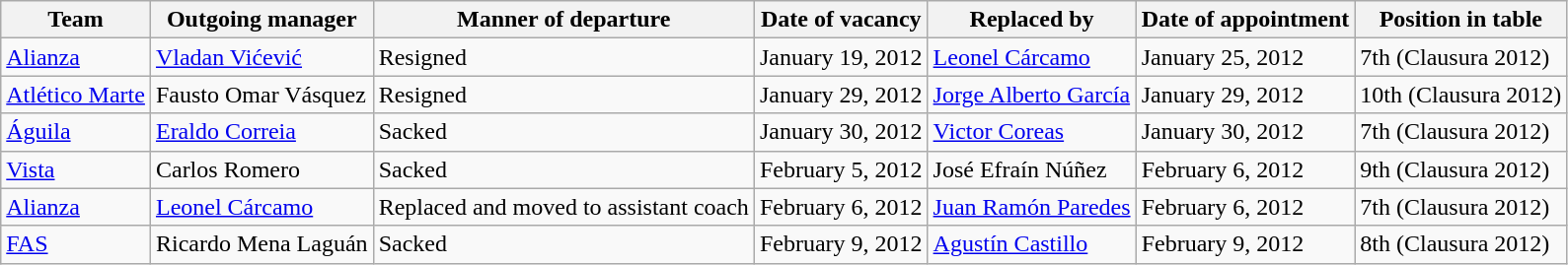<table class="wikitable">
<tr>
<th>Team</th>
<th>Outgoing manager</th>
<th>Manner of departure</th>
<th>Date of vacancy</th>
<th>Replaced by</th>
<th>Date of appointment</th>
<th>Position in table</th>
</tr>
<tr>
<td><a href='#'>Alianza</a></td>
<td> <a href='#'>Vladan Vićević</a></td>
<td>Resigned</td>
<td>January 19, 2012</td>
<td> <a href='#'>Leonel Cárcamo</a></td>
<td>January 25, 2012</td>
<td>7th (Clausura 2012)</td>
</tr>
<tr>
<td><a href='#'>Atlético Marte</a></td>
<td> Fausto Omar Vásquez</td>
<td>Resigned</td>
<td>January 29, 2012</td>
<td> <a href='#'>Jorge Alberto García</a></td>
<td>January 29, 2012</td>
<td>10th (Clausura 2012)</td>
</tr>
<tr>
<td><a href='#'>Águila</a></td>
<td> <a href='#'>Eraldo Correia</a></td>
<td>Sacked</td>
<td>January 30, 2012</td>
<td> <a href='#'>Victor Coreas</a></td>
<td>January 30, 2012</td>
<td>7th (Clausura 2012)</td>
</tr>
<tr>
<td><a href='#'>Vista</a></td>
<td> Carlos Romero</td>
<td>Sacked</td>
<td>February 5, 2012</td>
<td> José Efraín Núñez</td>
<td>February 6, 2012</td>
<td>9th (Clausura 2012)</td>
</tr>
<tr>
<td><a href='#'>Alianza</a></td>
<td> <a href='#'>Leonel Cárcamo</a></td>
<td>Replaced and moved to assistant coach</td>
<td>February 6, 2012</td>
<td> <a href='#'>Juan Ramón Paredes</a></td>
<td>February 6, 2012</td>
<td>7th (Clausura 2012)</td>
</tr>
<tr>
<td><a href='#'>FAS</a></td>
<td> Ricardo Mena Laguán</td>
<td>Sacked</td>
<td>February 9, 2012</td>
<td> <a href='#'>Agustín Castillo</a></td>
<td>February 9, 2012</td>
<td>8th (Clausura 2012)</td>
</tr>
</table>
